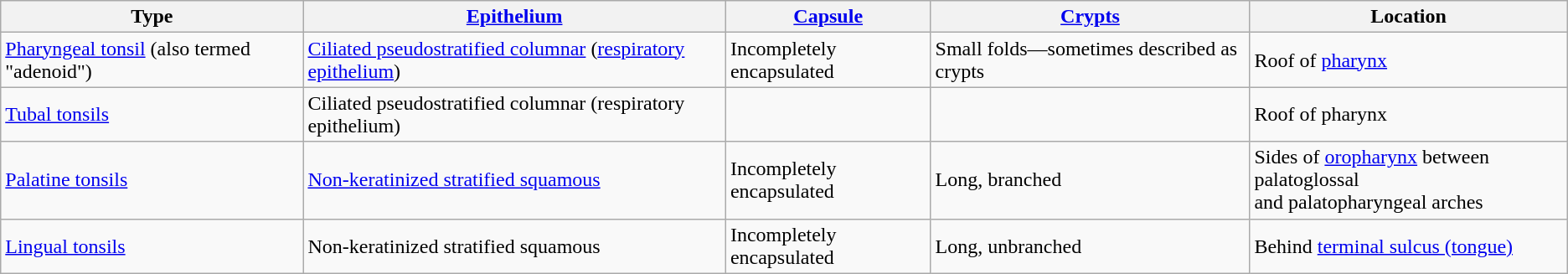<table class="wikitable">
<tr>
<th>Type</th>
<th><a href='#'>Epithelium</a></th>
<th><a href='#'>Capsule</a></th>
<th><a href='#'>Crypts</a></th>
<th>Location</th>
</tr>
<tr>
<td><a href='#'>Pharyngeal tonsil</a> (also termed "adenoid")</td>
<td><a href='#'>Ciliated pseudostratified columnar</a> (<a href='#'>respiratory epithelium</a>)</td>
<td>Incompletely encapsulated</td>
<td>Small folds—sometimes described as crypts</td>
<td>Roof of <a href='#'>pharynx</a></td>
</tr>
<tr>
<td><a href='#'>Tubal tonsils</a></td>
<td>Ciliated pseudostratified columnar (respiratory epithelium)</td>
<td></td>
<td></td>
<td>Roof of pharynx</td>
</tr>
<tr>
<td><a href='#'>Palatine tonsils</a></td>
<td><a href='#'>Non-keratinized stratified squamous</a></td>
<td>Incompletely encapsulated</td>
<td>Long, branched</td>
<td>Sides of <a href='#'>oropharynx</a> between palatoglossal<br> and palatopharyngeal arches</td>
</tr>
<tr>
<td><a href='#'>Lingual tonsils</a></td>
<td>Non-keratinized stratified squamous</td>
<td>Incompletely encapsulated</td>
<td>Long, unbranched</td>
<td>Behind <a href='#'>terminal sulcus (tongue)</a></td>
</tr>
</table>
